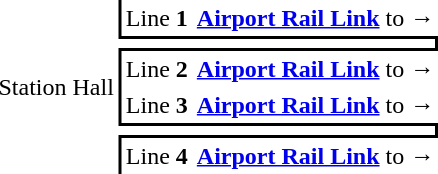<table cellpadding="3" cellspacing="0" border="0">
<tr>
<td rowspan="6">Station Hall</td>
<td style="border-left:solid 2px black">Line <strong>1</strong></td>
<td> <strong><a href='#'>Airport Rail Link</a></strong> to   →</td>
</tr>
<tr>
<td colspan="2" style="text-align:center; border-top:solid 2px black; border-right:solid 2px black; border-bottom:solid 2px black;"></td>
</tr>
<tr>
<td style="border-left:solid 2px black">Line <strong>2</strong></td>
<td> <strong><a href='#'>Airport Rail Link</a></strong> to   →</td>
</tr>
<tr>
<td style="border-left:solid 2px black">Line <strong>3</strong></td>
<td> <strong><a href='#'>Airport Rail Link</a></strong> to   →</td>
</tr>
<tr>
<td colspan="2" style="text-align:center; border-top:solid 2px black; border-right:solid 2px black; border-bottom:solid 2px black;"></td>
</tr>
<tr>
<td style="border-left:solid 2px black">Line <strong>4</strong></td>
<td> <strong><a href='#'>Airport Rail Link</a></strong> to   →</td>
</tr>
</table>
